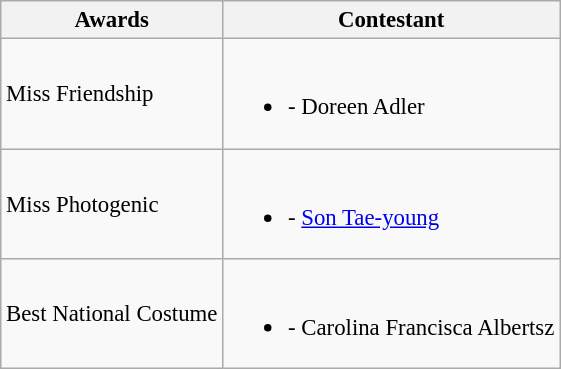<table class="wikitable sortable" style="font-size:95%;">
<tr>
<th>Awards</th>
<th>Contestant</th>
</tr>
<tr>
<td>Miss Friendship</td>
<td><br><ul><li> - Doreen Adler</li></ul></td>
</tr>
<tr>
<td>Miss Photogenic</td>
<td><br><ul><li> - <a href='#'>Son Tae-young</a></li></ul></td>
</tr>
<tr>
<td>Best National Costume</td>
<td><br><ul><li> - Carolina Francisca Albertsz</li></ul></td>
</tr>
</table>
